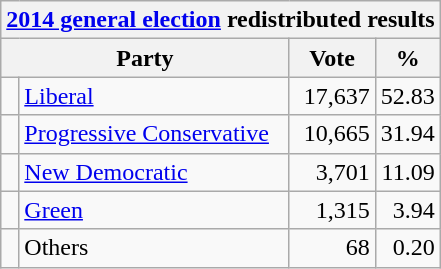<table class="wikitable">
<tr>
<th colspan="4"><a href='#'>2014 general election</a> redistributed results</th>
</tr>
<tr>
<th bgcolor="#DDDDFF" width="130px" colspan="2">Party</th>
<th bgcolor="#DDDDFF" width="50px">Vote</th>
<th bgcolor="#DDDDFF" width="30px">%</th>
</tr>
<tr>
<td> </td>
<td><a href='#'>Liberal</a></td>
<td align=right>17,637</td>
<td align=right>52.83</td>
</tr>
<tr>
<td> </td>
<td><a href='#'>Progressive Conservative</a></td>
<td align=right>10,665</td>
<td align=right>31.94</td>
</tr>
<tr>
<td> </td>
<td><a href='#'>New Democratic</a></td>
<td align=right>3,701</td>
<td align=right>11.09</td>
</tr>
<tr>
<td> </td>
<td><a href='#'>Green</a></td>
<td align=right>1,315</td>
<td align=right>3.94</td>
</tr>
<tr>
<td> </td>
<td>Others</td>
<td align=right>68</td>
<td align=right>0.20</td>
</tr>
</table>
